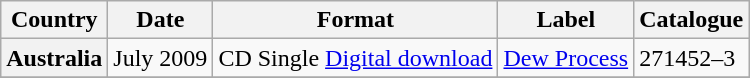<table class="wikitable plainrowheaders">
<tr>
<th scope="col">Country</th>
<th scope="col">Date</th>
<th scope="col">Format</th>
<th scope="col">Label</th>
<th scope="col">Catalogue</th>
</tr>
<tr>
<th scope="row">Australia</th>
<td>July 2009</td>
<td>CD Single <a href='#'>Digital download</a></td>
<td><a href='#'>Dew Process</a></td>
<td>271452–3</td>
</tr>
<tr>
</tr>
</table>
